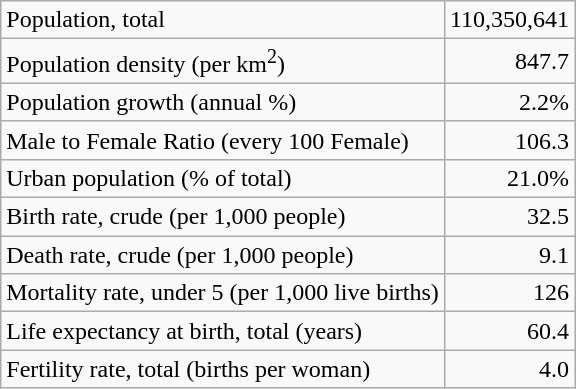<table class="wikitable">
<tr>
<td>Population, total</td>
<td style="text-align: right;">110,350,641</td>
</tr>
<tr>
<td>Population density (per km<sup>2</sup>)</td>
<td style="text-align: right;">847.7</td>
</tr>
<tr>
<td>Population growth (annual %)</td>
<td style="text-align: right;">2.2%</td>
</tr>
<tr>
<td>Male to Female Ratio (every 100 Female)</td>
<td style="text-align: right;">106.3</td>
</tr>
<tr>
<td>Urban population (% of total)</td>
<td style="text-align: right;">21.0%</td>
</tr>
<tr>
<td>Birth rate, crude (per 1,000 people)</td>
<td style="text-align: right;">32.5</td>
</tr>
<tr>
<td>Death rate, crude (per 1,000 people)</td>
<td style="text-align: right;">9.1</td>
</tr>
<tr>
<td>Mortality rate, under 5 (per 1,000 live births)</td>
<td style="text-align: right;">126</td>
</tr>
<tr>
<td>Life expectancy at birth, total (years)</td>
<td style="text-align: right;">60.4</td>
</tr>
<tr>
<td>Fertility rate, total (births per woman)</td>
<td style="text-align: right;">4.0</td>
</tr>
</table>
